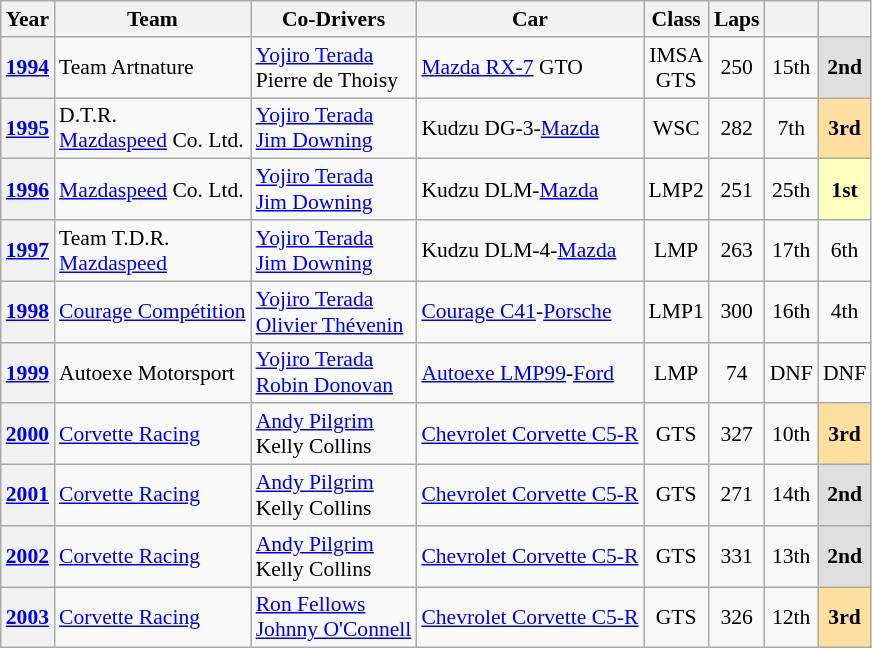<table class="wikitable" style="text-align:center; font-size:90%">
<tr>
<th>Year</th>
<th>Team</th>
<th>Co-Drivers</th>
<th>Car</th>
<th>Class</th>
<th>Laps</th>
<th></th>
<th></th>
</tr>
<tr>
<th><a href='#'>1994</a></th>
<td align="left"> Team Artnature</td>
<td align="left"> <a href='#'>Yojiro Terada</a><br> Pierre de Thoisy</td>
<td align="left"><a href='#'>Mazda RX-7</a> GTO</td>
<td>IMSA<br>GTS</td>
<td>250</td>
<td>15th</td>
<td style="background:#DFDFDF;"><strong>2nd</strong></td>
</tr>
<tr>
<th><a href='#'>1995</a></th>
<td align="left"> D.T.R.<br> <a href='#'>Mazdaspeed</a> Co. Ltd.</td>
<td align="left"> <a href='#'>Yojiro Terada</a><br> <a href='#'>Jim Downing</a></td>
<td align="left">Kudzu DG-3-<a href='#'>Mazda</a></td>
<td>WSC</td>
<td>282</td>
<td>7th</td>
<td style="background:#FFDF9F;"><strong>3rd</strong></td>
</tr>
<tr>
<th><a href='#'>1996</a></th>
<td align="left"> <a href='#'>Mazdaspeed</a> Co. Ltd.</td>
<td align="left"> <a href='#'>Yojiro Terada</a><br> <a href='#'>Jim Downing</a></td>
<td align="left">Kudzu DLM-<a href='#'>Mazda</a></td>
<td>LMP2</td>
<td>251</td>
<td>25th</td>
<td style="background:#FFFFBF;"><strong>1st</strong></td>
</tr>
<tr>
<th><a href='#'>1997</a></th>
<td align="left"> Team T.D.R.<br> <a href='#'>Mazdaspeed</a></td>
<td align="left"> <a href='#'>Yojiro Terada</a><br> <a href='#'>Jim Downing</a></td>
<td align="left">Kudzu DLM-4-<a href='#'>Mazda</a></td>
<td>LMP</td>
<td>263</td>
<td>17th</td>
<td>6th</td>
</tr>
<tr>
<th><a href='#'>1998</a></th>
<td align="left"> <a href='#'>Courage Compétition</a></td>
<td align="left"> <a href='#'>Yojiro Terada</a><br> <a href='#'>Olivier Thévenin</a></td>
<td align="left"><a href='#'>Courage C41</a>-<a href='#'>Porsche</a></td>
<td>LMP1</td>
<td>300</td>
<td>16th</td>
<td>4th</td>
</tr>
<tr>
<th><a href='#'>1999</a></th>
<td align="left"> Autoexe Motorsport</td>
<td align="left"> <a href='#'>Yojiro Terada</a><br> <a href='#'>Robin Donovan</a></td>
<td align="left"><a href='#'>Autoexe LMP99</a>-<a href='#'>Ford</a></td>
<td>LMP</td>
<td>74</td>
<td>DNF</td>
<td>DNF</td>
</tr>
<tr>
<th><a href='#'>2000</a></th>
<td align="left"> <a href='#'>Corvette Racing</a></td>
<td align="left"> <a href='#'>Andy Pilgrim</a><br> Kelly Collins</td>
<td align="left"><a href='#'>Chevrolet Corvette C5-R</a></td>
<td>GTS</td>
<td>327</td>
<td>10th</td>
<td style="background:#FFDF9F;"><strong>3rd</strong></td>
</tr>
<tr>
<th><a href='#'>2001</a></th>
<td align="left"> <a href='#'>Corvette Racing</a></td>
<td align="left"> <a href='#'>Andy Pilgrim</a><br> Kelly Collins</td>
<td align="left"><a href='#'>Chevrolet Corvette C5-R</a></td>
<td>GTS</td>
<td>271</td>
<td>14th</td>
<td style="background:#DFDFDF;"><strong>2nd</strong></td>
</tr>
<tr>
<th><a href='#'>2002</a></th>
<td align="left"> <a href='#'>Corvette Racing</a></td>
<td align="left"> <a href='#'>Andy Pilgrim</a><br> Kelly Collins</td>
<td align="left"><a href='#'>Chevrolet Corvette C5-R</a></td>
<td>GTS</td>
<td>331</td>
<td>13th</td>
<td style="background:#DFDFDF;"><strong>2nd</strong></td>
</tr>
<tr>
<th><a href='#'>2003</a></th>
<td align="left"> <a href='#'>Corvette Racing</a></td>
<td align="left"> <a href='#'>Ron Fellows</a><br> <a href='#'>Johnny O'Connell</a></td>
<td align="left"><a href='#'>Chevrolet Corvette C5-R</a></td>
<td>GTS</td>
<td>326</td>
<td>12th</td>
<td style="background:#FFDF9F;"><strong>3rd</strong></td>
</tr>
</table>
